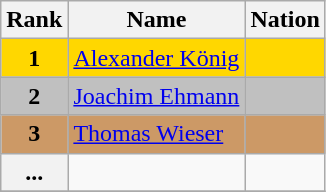<table class="wikitable">
<tr>
<th>Rank</th>
<th>Name</th>
<th>Nation</th>
</tr>
<tr bgcolor="gold">
<td align="center"><strong>1</strong></td>
<td><a href='#'>Alexander König</a></td>
<td></td>
</tr>
<tr bgcolor="silver">
<td align="center"><strong>2</strong></td>
<td><a href='#'>Joachim Ehmann</a></td>
<td></td>
</tr>
<tr bgcolor="cc9966">
<td align="center"><strong>3</strong></td>
<td><a href='#'>Thomas Wieser</a></td>
<td></td>
</tr>
<tr>
<th>...</th>
<td></td>
<td></td>
</tr>
<tr>
</tr>
</table>
